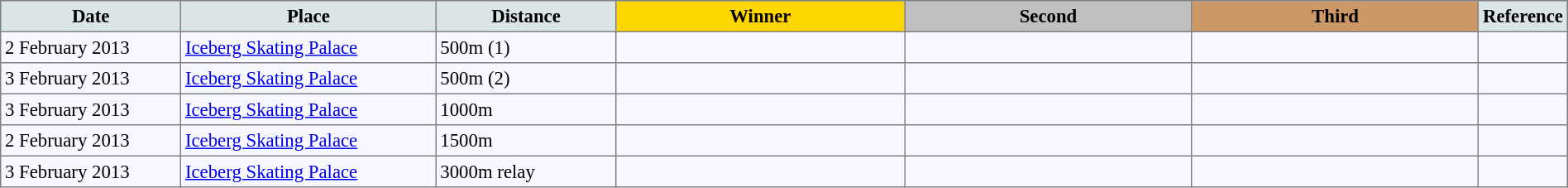<table bgcolor="#f7f8ff" cellpadding="3" cellspacing="0" border="1" style="font-size: 95%; border: gray solid 1px; border-collapse: collapse;">
<tr bgcolor="#CCCCCC">
<td align="center" bgcolor="#DCE5E5" width="150"><strong>Date</strong></td>
<td align="center" bgcolor="#DCE5E5" width="220"><strong>Place</strong></td>
<td align="center" bgcolor="#DCE5E5" width="150"><strong>Distance</strong></td>
<td align="center" bgcolor="gold" width="250"><strong>Winner</strong></td>
<td align="center" bgcolor="silver" width="250"><strong>Second</strong></td>
<td align="center" bgcolor="CC9966" width="250"><strong>Third</strong></td>
<td align="center" bgcolor="#DCE5E5" width="30"><strong>Reference</strong></td>
</tr>
<tr align="left">
<td>2 February 2013</td>
<td><a href='#'>Iceberg Skating Palace</a></td>
<td>500m (1)</td>
<td></td>
<td></td>
<td></td>
<td></td>
</tr>
<tr align="left">
<td>3 February 2013</td>
<td><a href='#'>Iceberg Skating Palace</a></td>
<td>500m (2)</td>
<td></td>
<td></td>
<td></td>
<td></td>
</tr>
<tr align="left">
<td>3 February 2013</td>
<td><a href='#'>Iceberg Skating Palace</a></td>
<td>1000m</td>
<td></td>
<td></td>
<td></td>
<td></td>
</tr>
<tr align="left">
<td>2 February 2013</td>
<td><a href='#'>Iceberg Skating Palace</a></td>
<td>1500m</td>
<td></td>
<td></td>
<td></td>
<td></td>
</tr>
<tr align="left">
<td>3 February 2013</td>
<td><a href='#'>Iceberg Skating Palace</a></td>
<td>3000m relay</td>
<td></td>
<td></td>
<td></td>
<td></td>
</tr>
</table>
